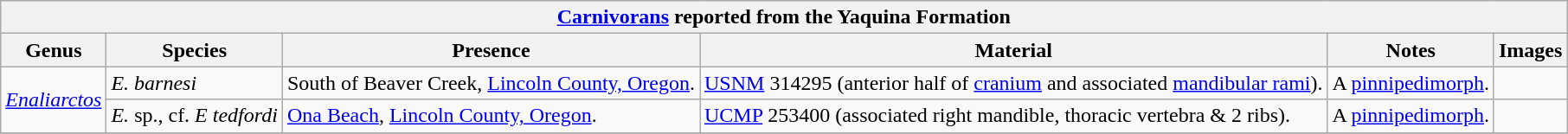<table class="wikitable" align="center">
<tr>
<th colspan="6" align="center"><strong><a href='#'>Carnivorans</a> reported from the Yaquina Formation</strong></th>
</tr>
<tr>
<th>Genus</th>
<th>Species</th>
<th>Presence</th>
<th><strong>Material</strong></th>
<th>Notes</th>
<th>Images</th>
</tr>
<tr>
<td rowspan=2><em><a href='#'>Enaliarctos</a></em></td>
<td><em>E. barnesi</em></td>
<td>South of Beaver Creek, <a href='#'>Lincoln County, Oregon</a>.</td>
<td><a href='#'>USNM</a> 314295 (anterior half of <a href='#'>cranium</a> and associated <a href='#'>mandibular rami</a>).</td>
<td>A <a href='#'>pinnipedimorph</a>.</td>
<td></td>
</tr>
<tr>
<td><em>E.</em> sp., cf. <em>E  tedfordi</em></td>
<td><a href='#'>Ona Beach</a>, <a href='#'>Lincoln County, Oregon</a>.</td>
<td><a href='#'>UCMP</a> 253400 (associated right mandible, thoracic vertebra & 2 ribs).</td>
<td>A <a href='#'>pinnipedimorph</a>.</td>
<td></td>
</tr>
<tr>
</tr>
</table>
